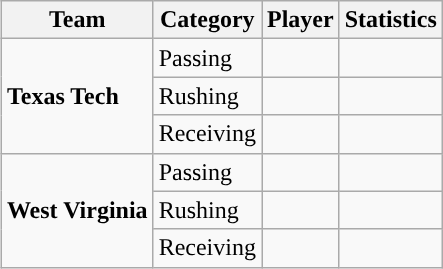<table class="wikitable" style="float: right;">
<tr>
<th>Team</th>
<th>Category</th>
<th>Player</th>
<th>Statistics</th>
</tr>
<tr>
<td rowspan=3><strong>Texas Tech</strong></td>
<td>Passing</td>
<td></td>
<td></td>
</tr>
<tr>
<td>Rushing</td>
<td></td>
<td></td>
</tr>
<tr>
<td>Receiving</td>
<td></td>
<td></td>
</tr>
<tr>
<td rowspan=3><strong>West Virginia</strong></td>
<td>Passing</td>
<td></td>
<td></td>
</tr>
<tr>
<td>Rushing</td>
<td></td>
<td></td>
</tr>
<tr>
<td>Receiving</td>
<td></td>
<td></td>
</tr>
</table>
